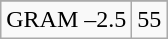<table class="wikitable">
<tr align="center">
</tr>
<tr align="center">
<td>GRAM –2.5</td>
<td>55</td>
</tr>
</table>
